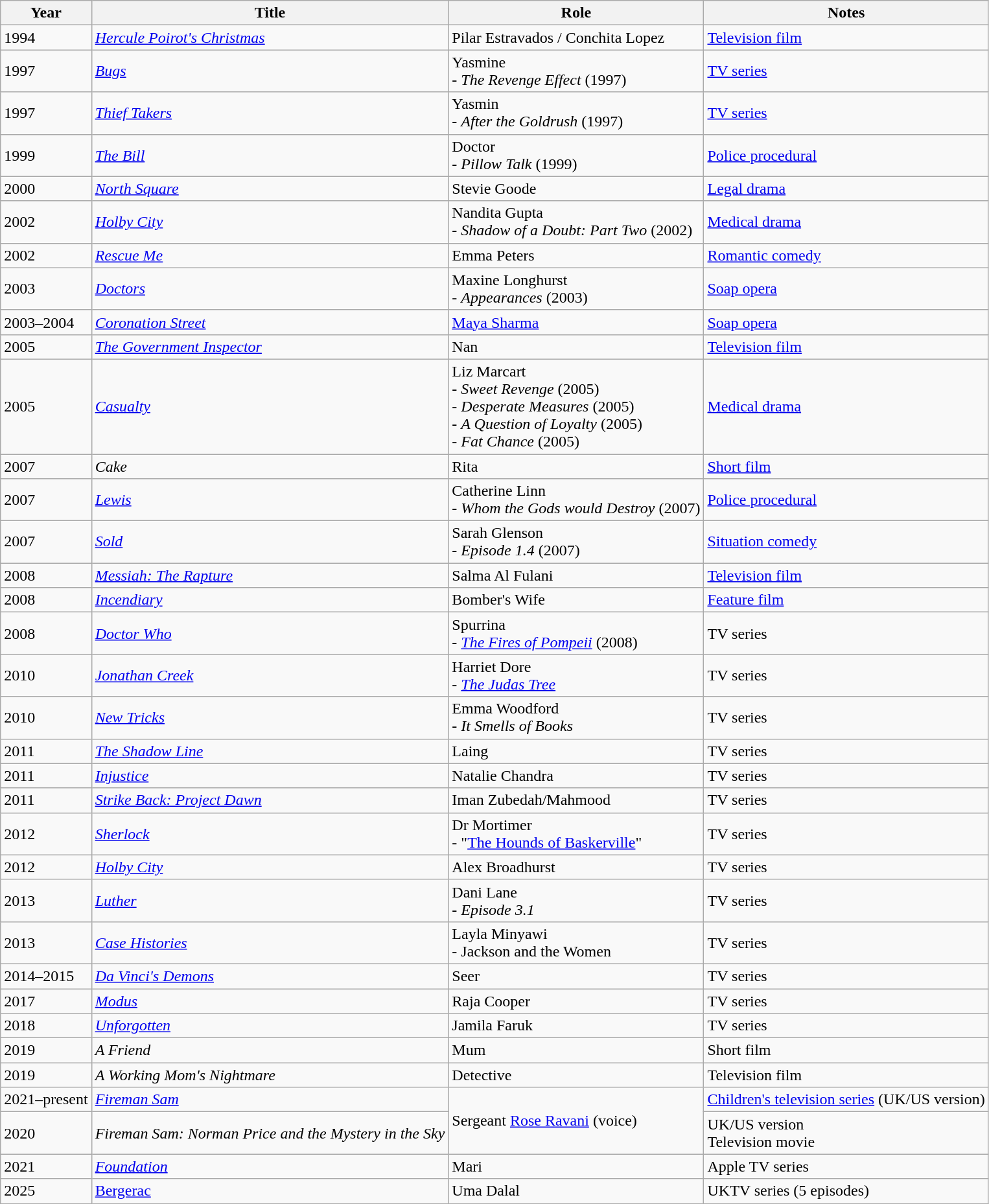<table class="wikitable sortable">
<tr>
<th>Year</th>
<th>Title</th>
<th>Role</th>
<th class="unsortable">Notes</th>
</tr>
<tr>
<td>1994</td>
<td><em><a href='#'>Hercule Poirot's Christmas</a></em></td>
<td>Pilar Estravados / Conchita Lopez</td>
<td><a href='#'>Television film</a></td>
</tr>
<tr>
<td>1997</td>
<td><em><a href='#'>Bugs</a></em></td>
<td>Yasmine<br>- <em>The Revenge Effect</em> (1997)</td>
<td><a href='#'>TV series</a></td>
</tr>
<tr>
<td>1997</td>
<td><em><a href='#'>Thief Takers</a></em></td>
<td>Yasmin<br>- <em>After the Goldrush</em> (1997)</td>
<td><a href='#'>TV series</a></td>
</tr>
<tr>
<td>1999</td>
<td><em><a href='#'>The Bill</a></em></td>
<td>Doctor<br>- <em>Pillow Talk</em> (1999)</td>
<td><a href='#'>Police procedural</a></td>
</tr>
<tr>
<td>2000</td>
<td><em><a href='#'>North Square</a></em></td>
<td>Stevie Goode</td>
<td><a href='#'>Legal drama</a></td>
</tr>
<tr>
<td>2002</td>
<td><em><a href='#'>Holby City</a></em></td>
<td>Nandita Gupta<br>- <em>Shadow of a Doubt: Part Two</em> (2002)</td>
<td><a href='#'>Medical drama</a></td>
</tr>
<tr>
<td>2002</td>
<td><em><a href='#'>Rescue Me</a></em></td>
<td>Emma Peters</td>
<td><a href='#'>Romantic comedy</a></td>
</tr>
<tr>
<td>2003</td>
<td><em><a href='#'>Doctors</a></em></td>
<td>Maxine Longhurst<br>- <em>Appearances</em> (2003)</td>
<td><a href='#'>Soap opera</a></td>
</tr>
<tr>
<td>2003–2004</td>
<td><em><a href='#'>Coronation Street</a></em></td>
<td><a href='#'>Maya Sharma</a></td>
<td><a href='#'>Soap opera</a></td>
</tr>
<tr>
<td>2005</td>
<td><em><a href='#'>The Government Inspector</a></em></td>
<td>Nan</td>
<td><a href='#'>Television film</a></td>
</tr>
<tr>
<td>2005</td>
<td><em><a href='#'>Casualty</a></em></td>
<td>Liz Marcart<br>- <em>Sweet Revenge</em> (2005)<br>- <em>Desperate Measures</em> (2005)<br>- <em>A Question of Loyalty</em> (2005)<br>- <em>Fat Chance</em> (2005)</td>
<td><a href='#'>Medical drama</a></td>
</tr>
<tr>
<td>2007</td>
<td><em>Cake</em></td>
<td>Rita</td>
<td><a href='#'>Short film</a></td>
</tr>
<tr>
<td>2007</td>
<td><em><a href='#'>Lewis</a></em></td>
<td>Catherine Linn<br>- <em>Whom the Gods would Destroy</em> (2007)</td>
<td><a href='#'>Police procedural</a></td>
</tr>
<tr>
<td>2007</td>
<td><em><a href='#'>Sold</a></em></td>
<td>Sarah Glenson<br>- <em>Episode 1.4</em> (2007)</td>
<td><a href='#'>Situation comedy</a></td>
</tr>
<tr>
<td>2008</td>
<td><em><a href='#'>Messiah: The Rapture</a></em></td>
<td>Salma Al Fulani</td>
<td><a href='#'>Television film</a></td>
</tr>
<tr>
<td>2008</td>
<td><em><a href='#'>Incendiary</a></em></td>
<td>Bomber's Wife</td>
<td><a href='#'>Feature film</a></td>
</tr>
<tr>
<td>2008</td>
<td><em><a href='#'>Doctor Who</a></em></td>
<td>Spurrina<br>- <em><a href='#'>The Fires of Pompeii</a></em> (2008)</td>
<td>TV series</td>
</tr>
<tr>
<td>2010</td>
<td><em><a href='#'>Jonathan Creek</a></em></td>
<td>Harriet Dore<br>- <em><a href='#'>The Judas Tree</a></em></td>
<td>TV series</td>
</tr>
<tr>
<td>2010</td>
<td><em><a href='#'>New Tricks</a></em></td>
<td>Emma Woodford<br>- <em>It Smells of Books</em></td>
<td>TV series</td>
</tr>
<tr>
<td>2011</td>
<td><em><a href='#'>The Shadow Line</a></em></td>
<td>Laing</td>
<td>TV series</td>
</tr>
<tr>
<td>2011</td>
<td><em><a href='#'>Injustice</a></em></td>
<td>Natalie Chandra</td>
<td>TV series</td>
</tr>
<tr>
<td>2011</td>
<td><em><a href='#'>Strike Back: Project Dawn</a></em></td>
<td>Iman Zubedah/Mahmood</td>
<td>TV series</td>
</tr>
<tr>
<td>2012</td>
<td><em><a href='#'>Sherlock</a></em></td>
<td>Dr Mortimer<br>- "<a href='#'>The Hounds of Baskerville</a>"</td>
<td>TV series</td>
</tr>
<tr>
<td>2012</td>
<td><em><a href='#'>Holby City</a></em></td>
<td>Alex Broadhurst</td>
<td>TV series</td>
</tr>
<tr>
<td>2013</td>
<td><em><a href='#'>Luther</a></em></td>
<td>Dani Lane<br>- <em>Episode 3.1</em></td>
<td>TV series</td>
</tr>
<tr>
<td>2013</td>
<td><em><a href='#'>Case Histories</a></em></td>
<td>Layla Minyawi<br>- Jackson and the Women</td>
<td>TV series</td>
</tr>
<tr>
<td>2014–2015</td>
<td><em><a href='#'>Da Vinci's Demons</a></em></td>
<td>Seer</td>
<td>TV series</td>
</tr>
<tr>
<td>2017</td>
<td><em><a href='#'>Modus</a></em></td>
<td>Raja Cooper</td>
<td>TV series</td>
</tr>
<tr>
<td>2018</td>
<td><em><a href='#'>Unforgotten</a></em></td>
<td>Jamila Faruk</td>
<td>TV series</td>
</tr>
<tr>
<td>2019</td>
<td><em>A Friend</em></td>
<td>Mum</td>
<td>Short film</td>
</tr>
<tr 2019 Shakespeare & Hathaway: Private Investigators  Tv Series>
<td>2019</td>
<td><em>A Working Mom's Nightmare</em></td>
<td>Detective</td>
<td>Television film</td>
</tr>
<tr>
<td>2021–present</td>
<td><em><a href='#'>Fireman Sam</a></em></td>
<td rowspan="2">Sergeant <a href='#'>Rose Ravani</a> (voice)</td>
<td><a href='#'>Children's television series</a> (UK/US version)</td>
</tr>
<tr>
<td>2020</td>
<td><em>Fireman Sam: Norman Price and the Mystery in the Sky</em></td>
<td>UK/US version<br>Television movie</td>
</tr>
<tr>
<td>2021</td>
<td><a href='#'><em>Foundation</em></a></td>
<td>Mari</td>
<td>Apple TV series</td>
</tr>
<tr>
<td>2025</td>
<td><a href='#'>Bergerac</a></td>
<td>Uma Dalal</td>
<td>UKTV series (5 episodes)</td>
</tr>
</table>
